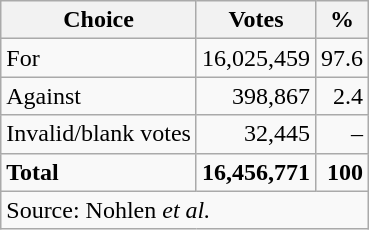<table class=wikitable style=text-align:right>
<tr>
<th>Choice</th>
<th>Votes</th>
<th>%</th>
</tr>
<tr>
<td align=left>For</td>
<td>16,025,459</td>
<td>97.6</td>
</tr>
<tr>
<td align=left>Against</td>
<td>398,867</td>
<td>2.4</td>
</tr>
<tr>
<td align=left>Invalid/blank votes</td>
<td>32,445</td>
<td>–</td>
</tr>
<tr>
<td align=left><strong>Total</strong></td>
<td><strong>16,456,771</strong></td>
<td><strong>100</strong></td>
</tr>
<tr>
<td colspan=3 align=left>Source: Nohlen <em>et al.</em></td>
</tr>
</table>
